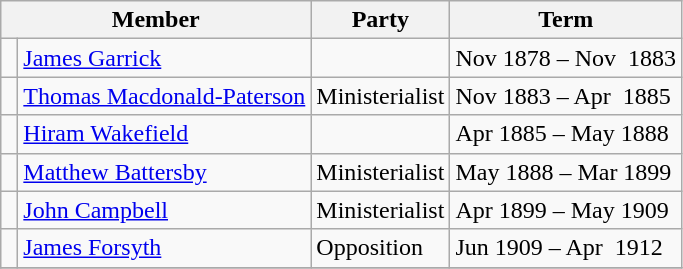<table class="wikitable">
<tr>
<th colspan="2">Member</th>
<th>Party</th>
<th>Term</th>
</tr>
<tr>
<td> </td>
<td><a href='#'>James Garrick</a></td>
<td></td>
<td>Nov 1878 – Nov  1883</td>
</tr>
<tr>
<td> </td>
<td><a href='#'>Thomas Macdonald-Paterson</a></td>
<td>Ministerialist</td>
<td>Nov 1883 – Apr  1885</td>
</tr>
<tr>
<td> </td>
<td><a href='#'>Hiram Wakefield</a></td>
<td></td>
<td>Apr 1885 – May 1888</td>
</tr>
<tr>
<td> </td>
<td><a href='#'>Matthew Battersby</a></td>
<td>Ministerialist</td>
<td>May 1888 – Mar 1899</td>
</tr>
<tr>
<td> </td>
<td><a href='#'>John Campbell</a></td>
<td>Ministerialist</td>
<td>Apr 1899 – May 1909</td>
</tr>
<tr>
<td> </td>
<td><a href='#'>James Forsyth</a></td>
<td>Opposition</td>
<td>Jun 1909 – Apr  1912</td>
</tr>
<tr>
</tr>
</table>
